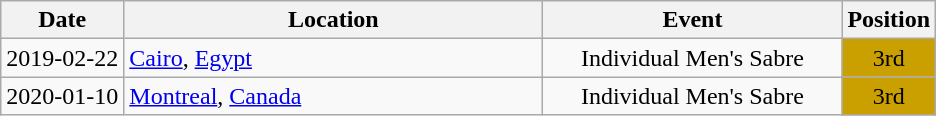<table class="wikitable" style="text-align:center;">
<tr>
<th>Date</th>
<th style="width:17em">Location</th>
<th style="width:12em">Event</th>
<th>Position</th>
</tr>
<tr>
<td>2019-02-22</td>
<td rowspan="1" align="left"> <a href='#'>Cairo</a>, <a href='#'>Egypt</a></td>
<td>Individual Men's Sabre</td>
<td bgcolor="caramel">3rd</td>
</tr>
<tr>
<td>2020-01-10</td>
<td rowspan="1" align="left"> <a href='#'>Montreal</a>, <a href='#'>Canada</a></td>
<td>Individual Men's Sabre</td>
<td bgcolor="caramel">3rd</td>
</tr>
</table>
